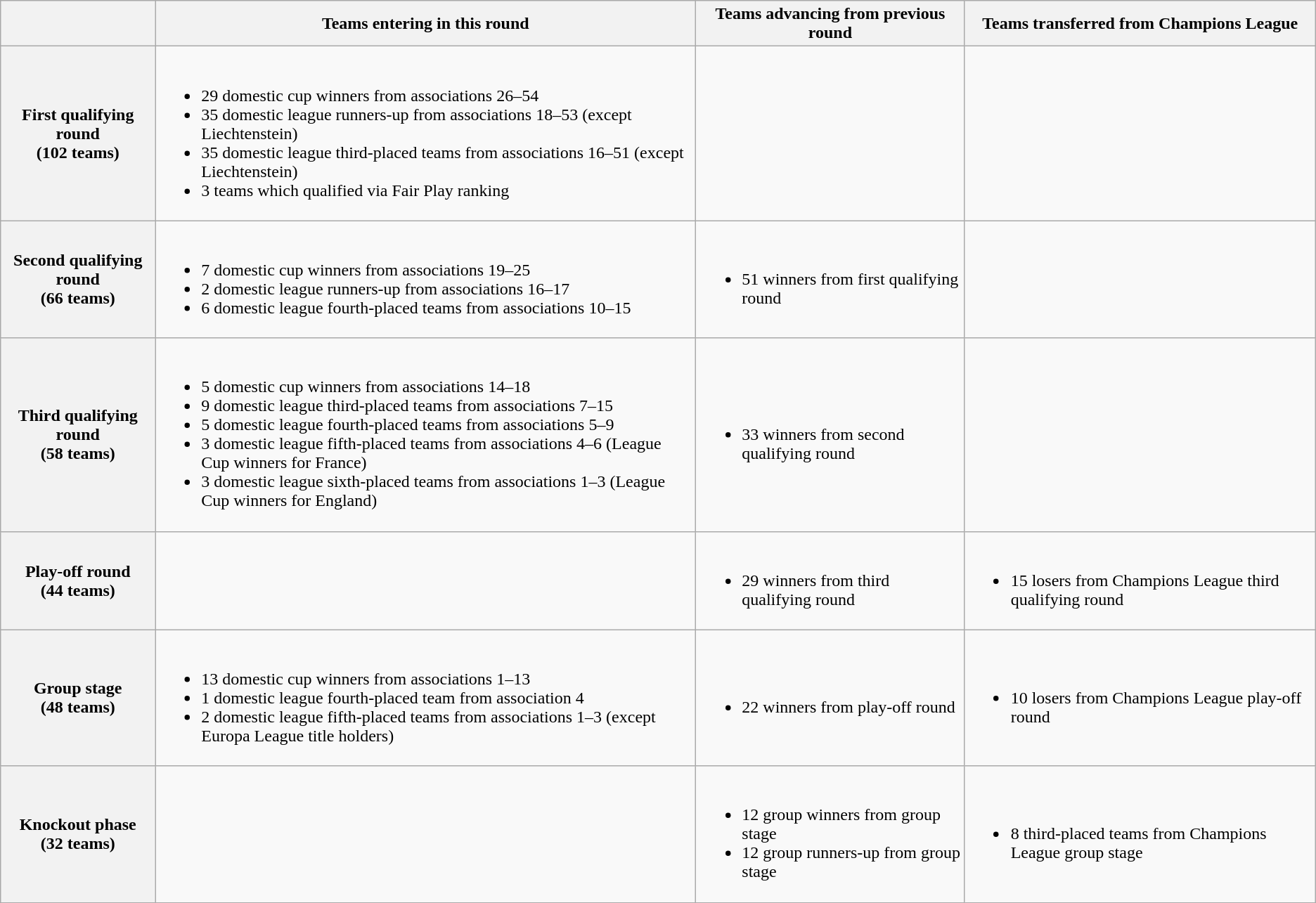<table class="wikitable">
<tr>
<th></th>
<th>Teams entering in this round</th>
<th>Teams advancing from previous round</th>
<th>Teams transferred from Champions League</th>
</tr>
<tr>
<th>First qualifying round<br>(102 teams)</th>
<td><br><ul><li>29 domestic cup winners from associations 26–54</li><li>35 domestic league runners-up from associations 18–53 (except Liechtenstein)</li><li>35 domestic league third-placed teams from associations 16–51 (except Liechtenstein)</li><li>3 teams which qualified via Fair Play ranking</li></ul></td>
<td></td>
<td></td>
</tr>
<tr>
<th>Second qualifying round<br>(66 teams)</th>
<td><br><ul><li>7 domestic cup winners from associations 19–25</li><li>2 domestic league runners-up from associations 16–17</li><li>6 domestic league fourth-placed teams from associations 10–15</li></ul></td>
<td><br><ul><li>51 winners from first qualifying round</li></ul></td>
<td></td>
</tr>
<tr>
<th>Third qualifying round<br>(58 teams)</th>
<td><br><ul><li>5 domestic cup winners from associations 14–18</li><li>9 domestic league third-placed teams from associations 7–15</li><li>5 domestic league fourth-placed teams from associations 5–9</li><li>3 domestic league fifth-placed teams from associations 4–6 (League Cup winners for France)</li><li>3 domestic league sixth-placed teams from associations 1–3 (League Cup winners for England)</li></ul></td>
<td><br><ul><li>33 winners from second qualifying round</li></ul></td>
<td></td>
</tr>
<tr>
<th>Play-off round<br>(44 teams)</th>
<td></td>
<td><br><ul><li>29 winners from third qualifying round</li></ul></td>
<td><br><ul><li>15 losers from Champions League third qualifying round</li></ul></td>
</tr>
<tr>
<th>Group stage<br>(48 teams)</th>
<td><br><ul><li>13 domestic cup winners from associations 1–13</li><li>1 domestic league fourth-placed team from association 4</li><li>2 domestic league fifth-placed teams from associations 1–3 (except Europa League title holders)</li></ul></td>
<td><br><ul><li>22 winners from play-off round</li></ul></td>
<td><br><ul><li>10 losers from Champions League play-off round</li></ul></td>
</tr>
<tr>
<th>Knockout phase<br>(32 teams)</th>
<td></td>
<td><br><ul><li>12 group winners from group stage</li><li>12 group runners-up from group stage</li></ul></td>
<td><br><ul><li>8 third-placed teams from Champions League group stage</li></ul></td>
</tr>
</table>
